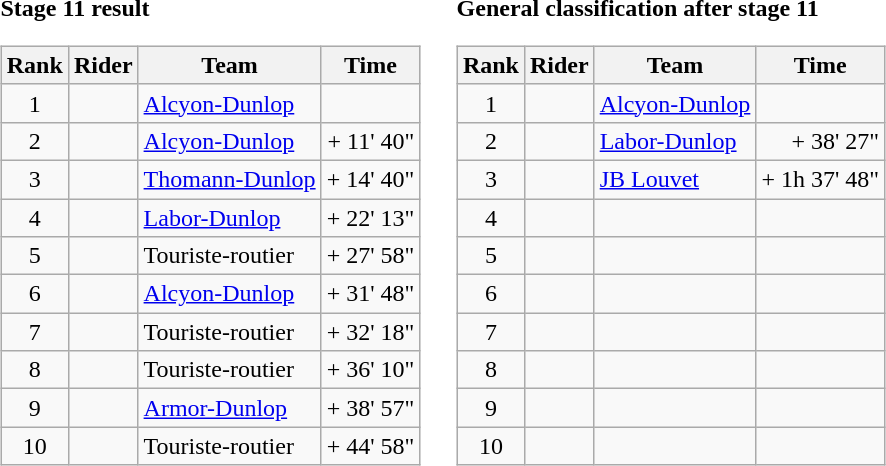<table>
<tr>
<td><strong>Stage 11 result</strong><br><table class="wikitable">
<tr>
<th scope="col">Rank</th>
<th scope="col">Rider</th>
<th scope="col">Team</th>
<th scope="col">Time</th>
</tr>
<tr>
<td style="text-align:center;">1</td>
<td></td>
<td><a href='#'>Alcyon-Dunlop</a></td>
<td style="text-align:right;"></td>
</tr>
<tr>
<td style="text-align:center;">2</td>
<td></td>
<td><a href='#'>Alcyon-Dunlop</a></td>
<td style="text-align:right;">+ 11' 40"</td>
</tr>
<tr>
<td style="text-align:center;">3</td>
<td></td>
<td><a href='#'>Thomann-Dunlop</a></td>
<td style="text-align:right;">+ 14' 40"</td>
</tr>
<tr>
<td style="text-align:center;">4</td>
<td></td>
<td><a href='#'>Labor-Dunlop</a></td>
<td style="text-align:right;">+ 22' 13"</td>
</tr>
<tr>
<td style="text-align:center;">5</td>
<td></td>
<td>Touriste-routier</td>
<td style="text-align:right;">+ 27' 58"</td>
</tr>
<tr>
<td style="text-align:center;">6</td>
<td></td>
<td><a href='#'>Alcyon-Dunlop</a></td>
<td style="text-align:right;">+ 31' 48"</td>
</tr>
<tr>
<td style="text-align:center;">7</td>
<td></td>
<td>Touriste-routier</td>
<td style="text-align:right;">+ 32' 18"</td>
</tr>
<tr>
<td style="text-align:center;">8</td>
<td></td>
<td>Touriste-routier</td>
<td style="text-align:right;">+ 36' 10"</td>
</tr>
<tr>
<td style="text-align:center;">9</td>
<td></td>
<td><a href='#'>Armor-Dunlop</a></td>
<td style="text-align:right;">+ 38' 57"</td>
</tr>
<tr>
<td style="text-align:center;">10</td>
<td></td>
<td>Touriste-routier</td>
<td style="text-align:right;">+ 44' 58"</td>
</tr>
</table>
</td>
<td></td>
<td><strong>General classification after stage 11</strong><br><table class="wikitable">
<tr>
<th scope="col">Rank</th>
<th scope="col">Rider</th>
<th scope="col">Team</th>
<th scope="col">Time</th>
</tr>
<tr>
<td style="text-align:center;">1</td>
<td></td>
<td><a href='#'>Alcyon-Dunlop</a></td>
<td style="text-align:right;"></td>
</tr>
<tr>
<td style="text-align:center;">2</td>
<td></td>
<td><a href='#'>Labor-Dunlop</a></td>
<td style="text-align:right;">+ 38' 27"</td>
</tr>
<tr>
<td style="text-align:center;">3</td>
<td></td>
<td><a href='#'>JB Louvet</a></td>
<td style="text-align:right;">+ 1h 37' 48"</td>
</tr>
<tr>
<td style="text-align:center;">4</td>
<td></td>
<td></td>
<td></td>
</tr>
<tr>
<td style="text-align:center;">5</td>
<td></td>
<td></td>
<td></td>
</tr>
<tr>
<td style="text-align:center;">6</td>
<td></td>
<td></td>
<td></td>
</tr>
<tr>
<td style="text-align:center;">7</td>
<td></td>
<td></td>
<td></td>
</tr>
<tr>
<td style="text-align:center;">8</td>
<td></td>
<td></td>
<td></td>
</tr>
<tr>
<td style="text-align:center;">9</td>
<td></td>
<td></td>
<td></td>
</tr>
<tr>
<td style="text-align:center;">10</td>
<td></td>
<td></td>
<td></td>
</tr>
</table>
</td>
</tr>
</table>
